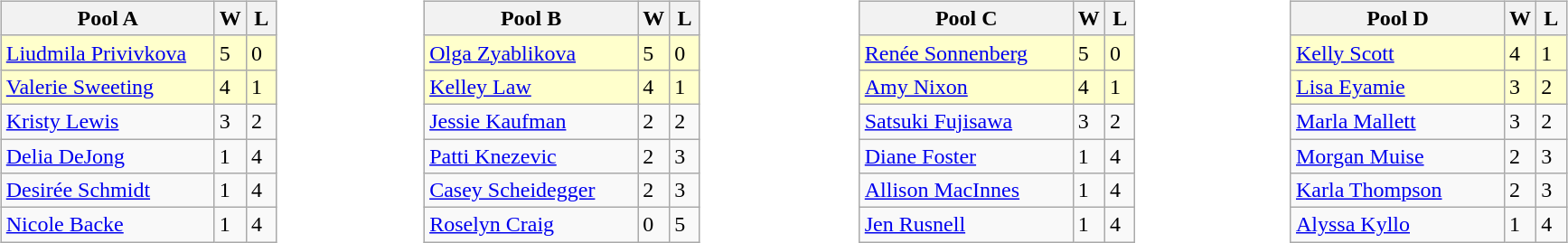<table>
<tr>
<td width=10% valign="top"><br><table class="wikitable">
<tr>
<th width=150>Pool A</th>
<th width=15>W</th>
<th width=15>L</th>
</tr>
<tr bgcolor=#ffffcc>
<td> <a href='#'>Liudmila Privivkova</a></td>
<td>5</td>
<td>0</td>
</tr>
<tr bgcolor=#ffffcc>
<td> <a href='#'>Valerie Sweeting</a></td>
<td>4</td>
<td>1</td>
</tr>
<tr>
<td> <a href='#'>Kristy Lewis</a></td>
<td>3</td>
<td>2</td>
</tr>
<tr>
<td> <a href='#'>Delia DeJong</a></td>
<td>1</td>
<td>4</td>
</tr>
<tr>
<td> <a href='#'>Desirée Schmidt</a></td>
<td>1</td>
<td>4</td>
</tr>
<tr>
<td> <a href='#'>Nicole Backe</a></td>
<td>1</td>
<td>4</td>
</tr>
</table>
</td>
<td width=10% valign="top"><br><table class="wikitable">
<tr>
<th width=150>Pool B</th>
<th width=15>W</th>
<th width=15>L</th>
</tr>
<tr bgcolor=#ffffcc>
<td> <a href='#'>Olga Zyablikova</a></td>
<td>5</td>
<td>0</td>
</tr>
<tr bgcolor=#ffffcc>
<td> <a href='#'>Kelley Law</a></td>
<td>4</td>
<td>1</td>
</tr>
<tr>
<td> <a href='#'>Jessie Kaufman</a></td>
<td>2</td>
<td>2</td>
</tr>
<tr>
<td> <a href='#'>Patti Knezevic</a></td>
<td>2</td>
<td>3</td>
</tr>
<tr>
<td> <a href='#'>Casey Scheidegger</a></td>
<td>2</td>
<td>3</td>
</tr>
<tr>
<td> <a href='#'>Roselyn Craig</a></td>
<td>0</td>
<td>5</td>
</tr>
</table>
</td>
<td width=10% valign="top"><br><table class="wikitable">
<tr>
<th width=150>Pool C</th>
<th width=15>W</th>
<th width=15>L</th>
</tr>
<tr bgcolor=#ffffcc>
<td> <a href='#'>Renée Sonnenberg</a></td>
<td>5</td>
<td>0</td>
</tr>
<tr bgcolor=#ffffcc>
<td> <a href='#'>Amy Nixon</a></td>
<td>4</td>
<td>1</td>
</tr>
<tr>
<td> <a href='#'>Satsuki Fujisawa</a></td>
<td>3</td>
<td>2</td>
</tr>
<tr>
<td> <a href='#'>Diane Foster</a></td>
<td>1</td>
<td>4</td>
</tr>
<tr>
<td> <a href='#'>Allison MacInnes</a></td>
<td>1</td>
<td>4</td>
</tr>
<tr>
<td> <a href='#'>Jen Rusnell</a></td>
<td>1</td>
<td>4</td>
</tr>
</table>
</td>
<td width=10% valign="top"><br><table class="wikitable">
<tr>
<th width=150>Pool D</th>
<th width=15>W</th>
<th width=15>L</th>
</tr>
<tr bgcolor=#ffffcc>
<td> <a href='#'>Kelly Scott</a></td>
<td>4</td>
<td>1</td>
</tr>
<tr bgcolor=#ffffcc>
<td> <a href='#'>Lisa Eyamie</a></td>
<td>3</td>
<td>2</td>
</tr>
<tr>
<td> <a href='#'>Marla Mallett</a></td>
<td>3</td>
<td>2</td>
</tr>
<tr>
<td> <a href='#'>Morgan Muise</a></td>
<td>2</td>
<td>3</td>
</tr>
<tr>
<td> <a href='#'>Karla Thompson</a></td>
<td>2</td>
<td>3</td>
</tr>
<tr>
<td> <a href='#'>Alyssa Kyllo</a></td>
<td>1</td>
<td>4</td>
</tr>
</table>
</td>
</tr>
</table>
